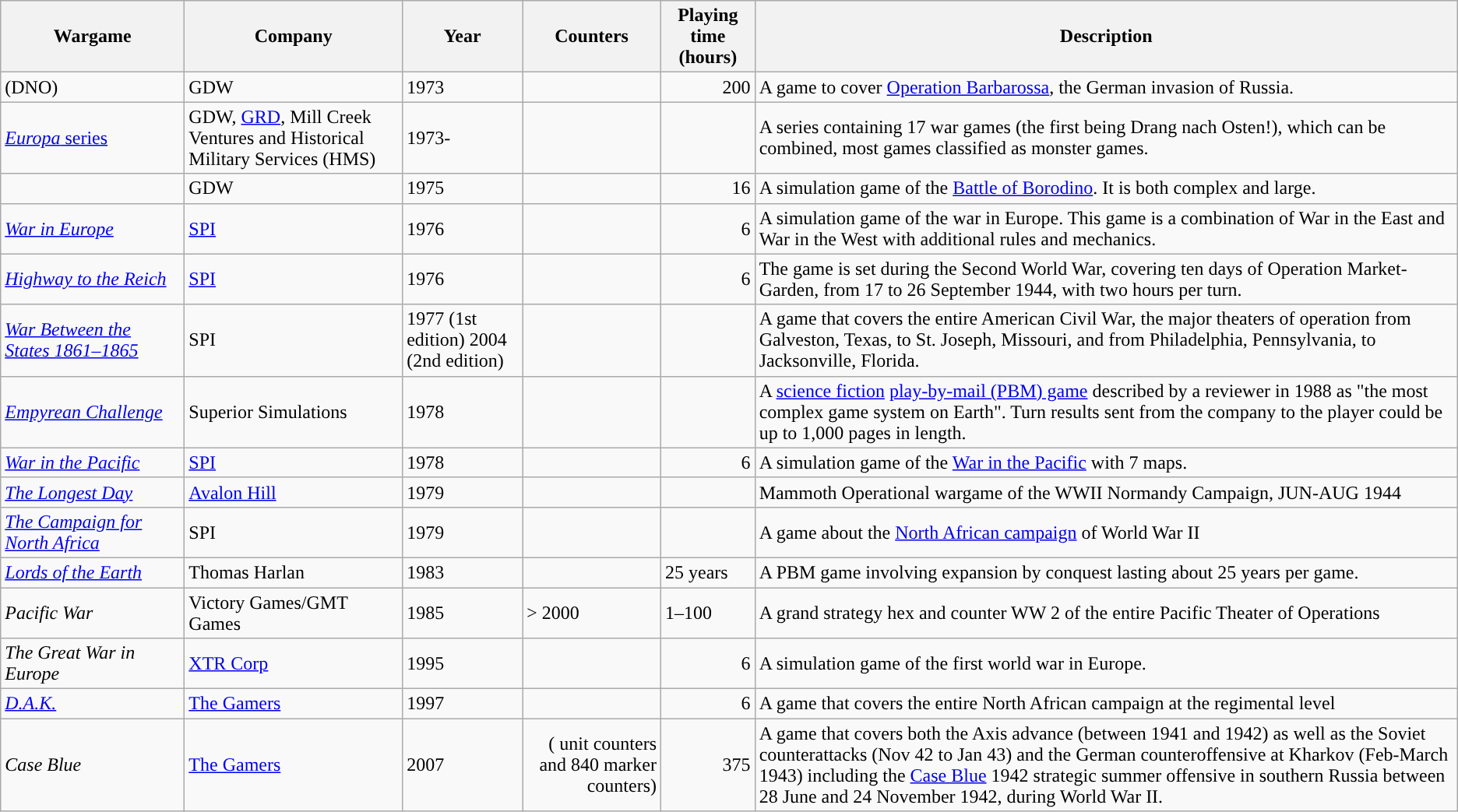<table class="wikitable sortable" border="1">
<tr>
<th style="width: 150px;">Wargame</th>
<th>Company</th>
<th>Year</th>
<th>Counters</th>
<th>Playing time (hours)</th>
<th>Description</th>
</tr>
<tr>
<td> (DNO)</td>
<td>GDW</td>
<td>1973</td>
<td style="text-align:right;"></td>
<td style="text-align:right;">200</td>
<td>A game to cover <a href='#'>Operation Barbarossa</a>, the German invasion of Russia.</td>
</tr>
<tr>
<td><a href='#'><em>Europa</em> series</a></td>
<td>GDW, <a href='#'>GRD</a>, Mill Creek Ventures and Historical Military Services (HMS)</td>
<td>1973-</td>
<td></td>
<td></td>
<td>A series containing 17 war games (the first being Drang nach Osten!), which can be combined, most games classified as monster games.</td>
</tr>
<tr>
<td></td>
<td>GDW</td>
<td>1975</td>
<td style="text-align:right;"></td>
<td style="text-align:right;">16</td>
<td>A simulation game of the <a href='#'>Battle of Borodino</a>. It is both complex and large.</td>
</tr>
<tr>
<td><em><a href='#'>War in Europe</a></em></td>
<td><a href='#'>SPI</a></td>
<td>1976</td>
<td style="text-align:right;"></td>
<td style="text-align:right;">6</td>
<td>A simulation game of the war in Europe. This game is a combination of War in the East and War in the West with additional rules and mechanics.</td>
</tr>
<tr>
<td><em><a href='#'>Highway to the Reich</a></em></td>
<td><a href='#'>SPI</a></td>
<td>1976</td>
<td style="text-align:right;"></td>
<td style="text-align:right;">6</td>
<td>The game is set during the Second World War, covering ten days of Operation Market-Garden, from 17 to 26 September 1944, with two hours per turn.</td>
</tr>
<tr>
<td><em><a href='#'>War Between the States 1861–1865</a></em></td>
<td>SPI</td>
<td>1977 (1st edition) 2004 (2nd edition)</td>
<td style="text-align:right;"></td>
<td style="text-align:right;"></td>
<td>A game that covers the entire American Civil War, the major theaters of operation from Galveston, Texas, to St. Joseph, Missouri, and from Philadelphia, Pennsylvania, to Jacksonville, Florida.</td>
</tr>
<tr>
<td><em><a href='#'>Empyrean Challenge</a></em></td>
<td>Superior Simulations</td>
<td>1978</td>
<td></td>
<td></td>
<td>A <a href='#'>science fiction</a> <a href='#'>play-by-mail (PBM) game</a> described by a reviewer in 1988 as "the most complex game system on Earth". Turn results sent from the company to the player could be up to 1,000 pages in length.</td>
</tr>
<tr>
<td><em><a href='#'>War in the Pacific</a></em></td>
<td><a href='#'>SPI</a></td>
<td>1978</td>
<td style="text-align:right;"></td>
<td style="text-align:right;">6</td>
<td>A simulation game of the <a href='#'>War in the Pacific</a> with 7 maps.</td>
</tr>
<tr>
<td><em><a href='#'>The Longest Day</a></em></td>
<td><a href='#'>Avalon Hill</a></td>
<td>1979</td>
<td style="text-align:right;"></td>
<td style="text-align:right;"></td>
<td>Mammoth Operational wargame of the WWII Normandy Campaign, JUN-AUG 1944</td>
</tr>
<tr>
<td><em><a href='#'>The Campaign for North Africa</a></em></td>
<td>SPI</td>
<td>1979</td>
<td style="text-align:right;"></td>
<td style="text-align:right;"></td>
<td>A game about the <a href='#'>North African campaign</a> of World War II</td>
</tr>
<tr>
<td><em><a href='#'>Lords of the Earth</a></em></td>
<td>Thomas Harlan</td>
<td>1983</td>
<td></td>
<td>25 years</td>
<td>A PBM game involving expansion by conquest lasting about 25 years per game.</td>
</tr>
<tr>
<td><em>Pacific War</em></td>
<td>Victory Games/GMT Games</td>
<td>1985</td>
<td>> 2000</td>
<td>1–100</td>
<td>A grand strategy hex and counter WW 2 of the entire Pacific Theater of Operations</td>
</tr>
<tr>
<td><em>The Great War in Europe</em></td>
<td><a href='#'>XTR Corp</a></td>
<td>1995</td>
<td style="text-align:right;"></td>
<td style="text-align:right;">6</td>
<td>A simulation game of the first world war in Europe.</td>
</tr>
<tr>
<td><em><a href='#'>D.A.K.</a></em></td>
<td><a href='#'>The Gamers</a></td>
<td>1997</td>
<td style="text-align:right;"></td>
<td style="text-align:right;">6</td>
<td>A game that covers the entire North African campaign at the regimental level</td>
</tr>
<tr>
<td><em>Case Blue</em></td>
<td><a href='#'>The Gamers</a></td>
<td>2007</td>
<td style="text-align:right;"> ( unit counters and 840 marker counters)</td>
<td style="text-align:right;">375</td>
<td>A game that covers both the Axis advance (between 1941 and 1942) as well as the Soviet counterattacks (Nov 42 to Jan 43) and the German counteroffensive at Kharkov (Feb-March 1943) including the <a href='#'>Case Blue</a> 1942 strategic summer offensive in southern Russia between 28 June and 24 November 1942, during World War II.</td>
</tr>
</table>
